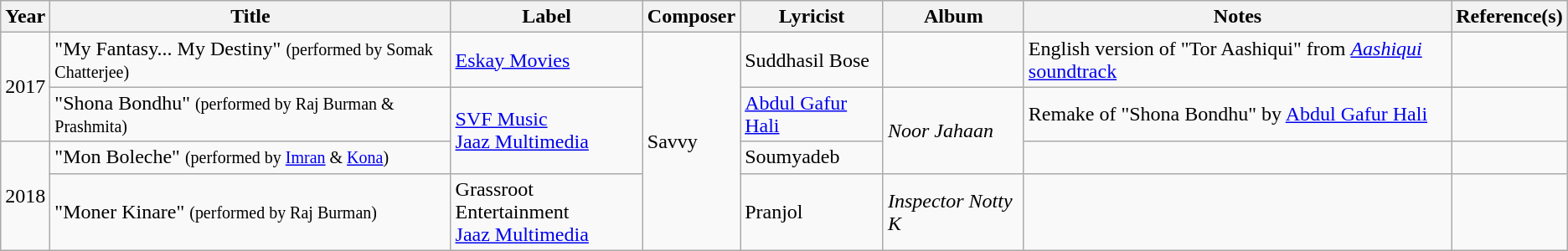<table class="wikitable sortable">
<tr>
<th>Year</th>
<th>Title</th>
<th>Label</th>
<th>Composer</th>
<th>Lyricist</th>
<th>Album</th>
<th>Notes</th>
<th>Reference(s)</th>
</tr>
<tr>
<td rowspan="2">2017</td>
<td>"My Fantasy... My Destiny" <small>(performed by Somak Chatterjee)</small></td>
<td><a href='#'>Eskay Movies</a></td>
<td rowspan="4">Savvy</td>
<td>Suddhasil Bose</td>
<td></td>
<td>English version of "Tor Aashiqui" from <a href='#'><em>Aashiqui</em> soundtrack</a></td>
<td></td>
</tr>
<tr>
<td>"Shona Bondhu" <small>(performed by Raj Burman & Prashmita)</small></td>
<td rowspan="2"><a href='#'>SVF Music</a><br><a href='#'>Jaaz Multimedia</a></td>
<td><a href='#'>Abdul Gafur Hali</a></td>
<td rowspan="2"><em>Noor Jahaan</em></td>
<td>Remake of "Shona Bondhu" by <a href='#'>Abdul Gafur Hali</a></td>
<td></td>
</tr>
<tr>
<td rowspan="2">2018</td>
<td>"Mon Boleche" <small>(performed by <a href='#'>Imran</a> & <a href='#'>Kona</a>)</small></td>
<td>Soumyadeb</td>
<td></td>
<td></td>
</tr>
<tr>
<td>"Moner Kinare" <small>(performed by Raj Burman)</small></td>
<td>Grassroot Entertainment<br><a href='#'>Jaaz Multimedia</a></td>
<td>Pranjol</td>
<td><em>Inspector Notty K</em></td>
<td></td>
<td></td>
</tr>
</table>
